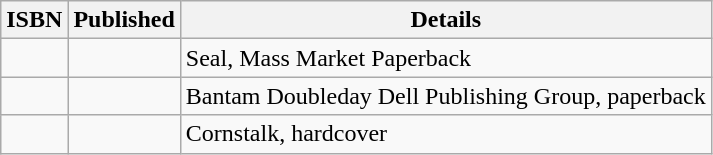<table class="wikitable">
<tr>
<th>ISBN</th>
<th>Published</th>
<th>Details</th>
</tr>
<tr>
<td></td>
<td></td>
<td>Seal, Mass Market Paperback</td>
</tr>
<tr>
<td></td>
<td></td>
<td>Bantam Doubleday Dell Publishing Group, paperback</td>
</tr>
<tr>
<td></td>
<td></td>
<td>Cornstalk, hardcover</td>
</tr>
</table>
